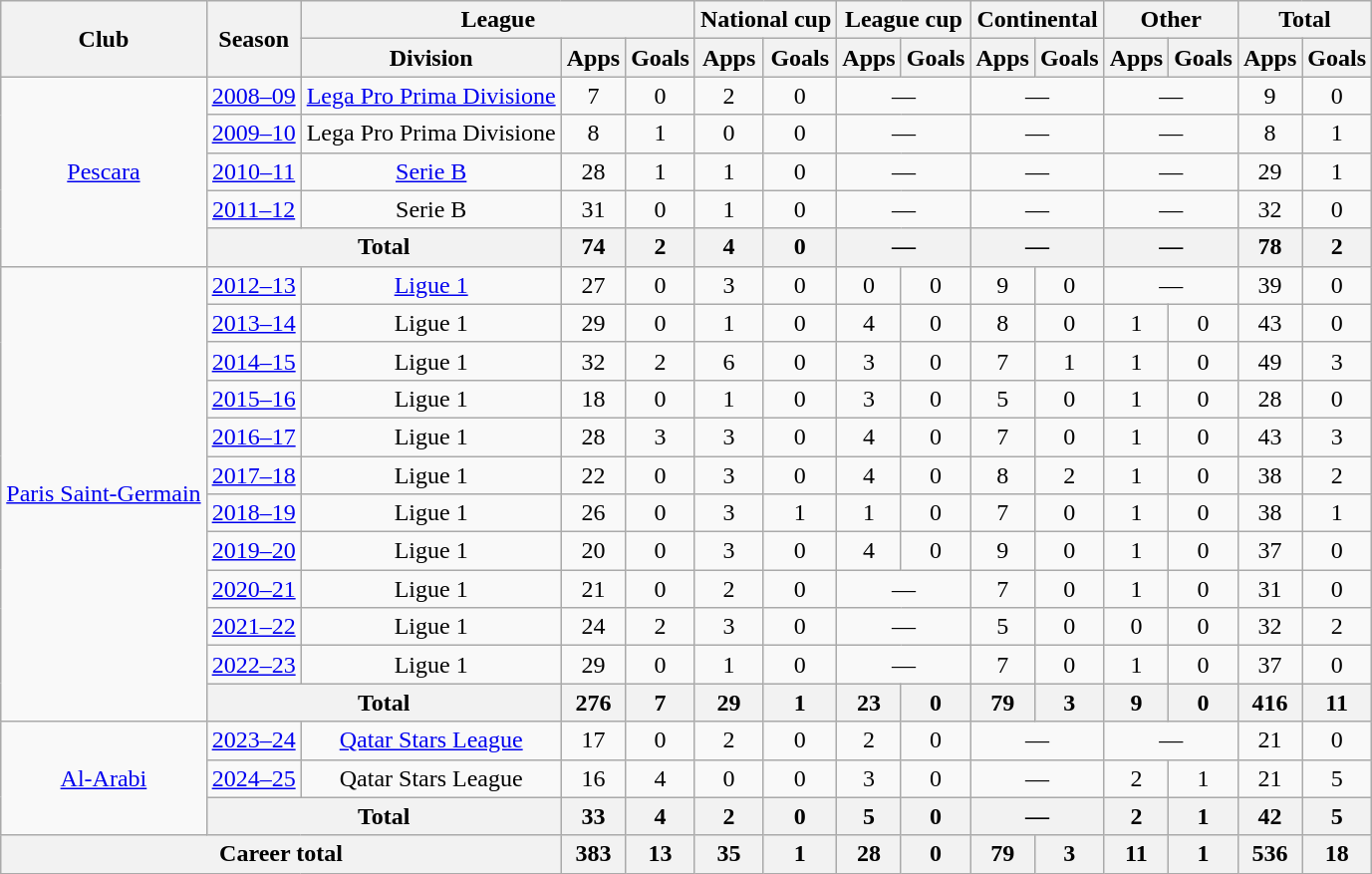<table class="wikitable" style="text-align:center">
<tr>
<th rowspan="2">Club</th>
<th rowspan="2">Season</th>
<th colspan="3">League</th>
<th colspan="2">National cup</th>
<th colspan="2">League cup</th>
<th colspan="2">Continental</th>
<th colspan="2">Other</th>
<th colspan="2">Total</th>
</tr>
<tr>
<th>Division</th>
<th>Apps</th>
<th>Goals</th>
<th>Apps</th>
<th>Goals</th>
<th>Apps</th>
<th>Goals</th>
<th>Apps</th>
<th>Goals</th>
<th>Apps</th>
<th>Goals</th>
<th>Apps</th>
<th>Goals</th>
</tr>
<tr>
<td rowspan="5"><a href='#'>Pescara</a></td>
<td><a href='#'>2008–09</a></td>
<td><a href='#'>Lega Pro Prima Divisione</a></td>
<td>7</td>
<td>0</td>
<td>2</td>
<td>0</td>
<td colspan="2">—</td>
<td colspan="2">—</td>
<td colspan="2">—</td>
<td>9</td>
<td>0</td>
</tr>
<tr>
<td><a href='#'>2009–10</a></td>
<td>Lega Pro Prima Divisione</td>
<td>8</td>
<td>1</td>
<td>0</td>
<td>0</td>
<td colspan="2">—</td>
<td colspan="2">—</td>
<td colspan="2">—</td>
<td>8</td>
<td>1</td>
</tr>
<tr>
<td><a href='#'>2010–11</a></td>
<td><a href='#'>Serie B</a></td>
<td>28</td>
<td>1</td>
<td>1</td>
<td>0</td>
<td colspan="2">—</td>
<td colspan="2">—</td>
<td colspan="2">—</td>
<td>29</td>
<td>1</td>
</tr>
<tr>
<td><a href='#'>2011–12</a></td>
<td>Serie B</td>
<td>31</td>
<td>0</td>
<td>1</td>
<td>0</td>
<td colspan="2">—</td>
<td colspan="2">—</td>
<td colspan="2">—</td>
<td>32</td>
<td>0</td>
</tr>
<tr>
<th colspan="2">Total</th>
<th>74</th>
<th>2</th>
<th>4</th>
<th>0</th>
<th colspan="2">—</th>
<th colspan="2">—</th>
<th colspan="2">—</th>
<th>78</th>
<th>2</th>
</tr>
<tr>
<td rowspan="12"><a href='#'>Paris Saint-Germain</a></td>
<td><a href='#'>2012–13</a></td>
<td><a href='#'>Ligue 1</a></td>
<td>27</td>
<td>0</td>
<td>3</td>
<td>0</td>
<td>0</td>
<td>0</td>
<td>9</td>
<td>0</td>
<td colspan="2">—</td>
<td>39</td>
<td>0</td>
</tr>
<tr>
<td><a href='#'>2013–14</a></td>
<td>Ligue 1</td>
<td>29</td>
<td>0</td>
<td>1</td>
<td>0</td>
<td>4</td>
<td>0</td>
<td>8</td>
<td>0</td>
<td>1</td>
<td>0</td>
<td>43</td>
<td>0</td>
</tr>
<tr>
<td><a href='#'>2014–15</a></td>
<td>Ligue 1</td>
<td>32</td>
<td>2</td>
<td>6</td>
<td>0</td>
<td>3</td>
<td>0</td>
<td>7</td>
<td>1</td>
<td>1</td>
<td>0</td>
<td>49</td>
<td>3</td>
</tr>
<tr>
<td><a href='#'>2015–16</a></td>
<td>Ligue 1</td>
<td>18</td>
<td>0</td>
<td>1</td>
<td>0</td>
<td>3</td>
<td>0</td>
<td>5</td>
<td>0</td>
<td>1</td>
<td>0</td>
<td>28</td>
<td>0</td>
</tr>
<tr>
<td><a href='#'>2016–17</a></td>
<td>Ligue 1</td>
<td>28</td>
<td>3</td>
<td>3</td>
<td>0</td>
<td>4</td>
<td>0</td>
<td>7</td>
<td>0</td>
<td>1</td>
<td>0</td>
<td>43</td>
<td>3</td>
</tr>
<tr>
<td><a href='#'>2017–18</a></td>
<td>Ligue 1</td>
<td>22</td>
<td>0</td>
<td>3</td>
<td>0</td>
<td>4</td>
<td>0</td>
<td>8</td>
<td>2</td>
<td>1</td>
<td>0</td>
<td>38</td>
<td>2</td>
</tr>
<tr>
<td><a href='#'>2018–19</a></td>
<td>Ligue 1</td>
<td>26</td>
<td>0</td>
<td>3</td>
<td>1</td>
<td>1</td>
<td>0</td>
<td>7</td>
<td>0</td>
<td>1</td>
<td>0</td>
<td>38</td>
<td>1</td>
</tr>
<tr>
<td><a href='#'>2019–20</a></td>
<td>Ligue 1</td>
<td>20</td>
<td>0</td>
<td>3</td>
<td>0</td>
<td>4</td>
<td>0</td>
<td>9</td>
<td>0</td>
<td>1</td>
<td>0</td>
<td>37</td>
<td>0</td>
</tr>
<tr>
<td><a href='#'>2020–21</a></td>
<td>Ligue 1</td>
<td>21</td>
<td>0</td>
<td>2</td>
<td>0</td>
<td colspan="2">—</td>
<td>7</td>
<td>0</td>
<td>1</td>
<td>0</td>
<td>31</td>
<td>0</td>
</tr>
<tr>
<td><a href='#'>2021–22</a></td>
<td>Ligue 1</td>
<td>24</td>
<td>2</td>
<td>3</td>
<td>0</td>
<td colspan="2">—</td>
<td>5</td>
<td>0</td>
<td>0</td>
<td>0</td>
<td>32</td>
<td>2</td>
</tr>
<tr>
<td><a href='#'>2022–23</a></td>
<td>Ligue 1</td>
<td>29</td>
<td>0</td>
<td>1</td>
<td>0</td>
<td colspan="2">—</td>
<td>7</td>
<td>0</td>
<td>1</td>
<td>0</td>
<td>37</td>
<td>0</td>
</tr>
<tr>
<th colspan="2">Total</th>
<th>276</th>
<th>7</th>
<th>29</th>
<th>1</th>
<th>23</th>
<th>0</th>
<th>79</th>
<th>3</th>
<th>9</th>
<th>0</th>
<th>416</th>
<th>11</th>
</tr>
<tr>
<td rowspan="3"><a href='#'>Al-Arabi</a></td>
<td><a href='#'>2023–24</a></td>
<td><a href='#'>Qatar Stars League</a></td>
<td>17</td>
<td>0</td>
<td>2</td>
<td>0</td>
<td>2</td>
<td>0</td>
<td colspan="2">—</td>
<td colspan="2">—</td>
<td>21</td>
<td>0</td>
</tr>
<tr>
<td><a href='#'>2024–25</a></td>
<td>Qatar Stars League</td>
<td>16</td>
<td>4</td>
<td>0</td>
<td>0</td>
<td>3</td>
<td>0</td>
<td colspan="2">—</td>
<td>2</td>
<td>1</td>
<td>21</td>
<td>5</td>
</tr>
<tr>
<th colspan="2">Total</th>
<th>33</th>
<th>4</th>
<th>2</th>
<th>0</th>
<th>5</th>
<th>0</th>
<th colspan="2">—</th>
<th>2</th>
<th>1</th>
<th>42</th>
<th>5</th>
</tr>
<tr>
<th colspan="3">Career total</th>
<th>383</th>
<th>13</th>
<th>35</th>
<th>1</th>
<th>28</th>
<th>0</th>
<th>79</th>
<th>3</th>
<th>11</th>
<th>1</th>
<th>536</th>
<th>18</th>
</tr>
</table>
